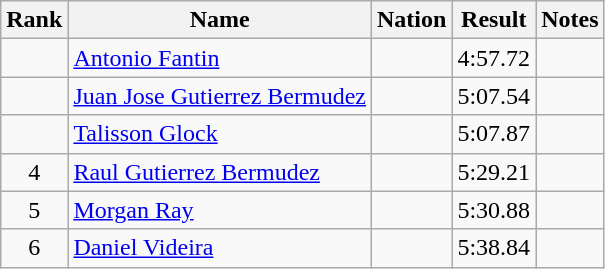<table class="wikitable sortable" style="text-align:center">
<tr>
<th>Rank</th>
<th>Name</th>
<th>Nation</th>
<th>Result</th>
<th>Notes</th>
</tr>
<tr>
<td></td>
<td align=left><a href='#'>Antonio Fantin</a></td>
<td align=left></td>
<td>4:57.72</td>
<td></td>
</tr>
<tr>
<td></td>
<td align=left><a href='#'>Juan Jose Gutierrez Bermudez</a></td>
<td align=left></td>
<td>5:07.54</td>
<td></td>
</tr>
<tr>
<td></td>
<td align=left><a href='#'>Talisson Glock</a></td>
<td align=left></td>
<td>5:07.87</td>
<td></td>
</tr>
<tr>
<td>4</td>
<td align=left><a href='#'>Raul Gutierrez Bermudez</a></td>
<td align=left></td>
<td>5:29.21</td>
<td></td>
</tr>
<tr>
<td>5</td>
<td align=left><a href='#'>Morgan Ray</a></td>
<td align=left></td>
<td>5:30.88</td>
<td></td>
</tr>
<tr>
<td>6</td>
<td align=left><a href='#'>Daniel Videira</a></td>
<td align=left></td>
<td>5:38.84</td>
<td></td>
</tr>
</table>
